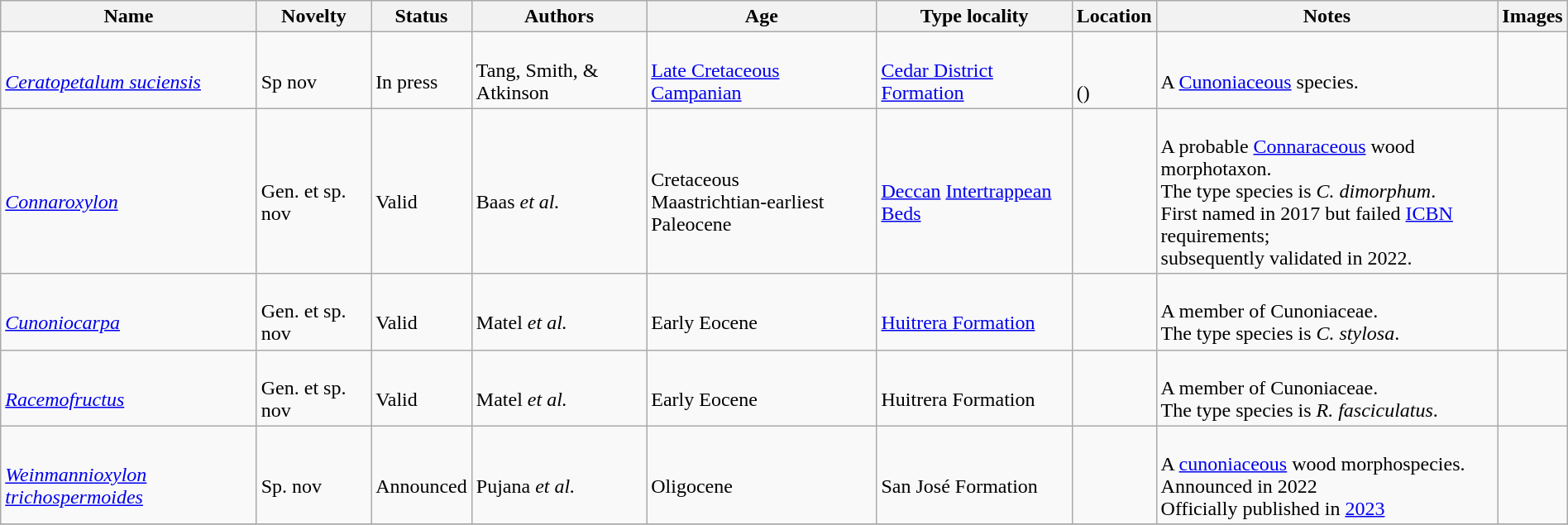<table class="wikitable sortable" align="center" width="100%">
<tr>
<th>Name</th>
<th>Novelty</th>
<th>Status</th>
<th>Authors</th>
<th>Age</th>
<th>Type locality</th>
<th>Location</th>
<th>Notes</th>
<th>Images</th>
</tr>
<tr>
<td><br><em><a href='#'>Ceratopetalum suciensis</a></em></td>
<td><br>Sp nov</td>
<td><br>In press</td>
<td><br>Tang, Smith, & Atkinson</td>
<td><br><a href='#'>Late Cretaceous</a><br> <a href='#'>Campanian</a></td>
<td><br><a href='#'>Cedar District Formation</a></td>
<td><br><br>()</td>
<td><br>A <a href='#'>Cunoniaceous</a> species.</td>
<td></td>
</tr>
<tr>
<td><br><em><a href='#'>Connaroxylon</a></em></td>
<td><br>Gen. et sp. nov</td>
<td><br>Valid</td>
<td><br>Baas <em>et al.</em></td>
<td><br>Cretaceous<br> Maastrichtian-earliest Paleocene</td>
<td><br><a href='#'>Deccan</a> <a href='#'>Intertrappean Beds</a></td>
<td><br></td>
<td><br>A probable <a href='#'>Connaraceous</a> wood morphotaxon.<br> The type species is <em>C. dimorphum</em>.<br> First named in 2017 but failed <a href='#'>ICBN</a> requirements; <br>subsequently validated in 2022.</td>
<td></td>
</tr>
<tr>
<td><br><em><a href='#'>Cunoniocarpa</a></em></td>
<td><br>Gen. et sp. nov</td>
<td><br>Valid</td>
<td><br>Matel <em>et al.</em></td>
<td><br>Early Eocene</td>
<td><br><a href='#'>Huitrera Formation</a></td>
<td><br></td>
<td><br>A member of Cunoniaceae.<br> The type species is <em>C. stylosa</em>.</td>
<td></td>
</tr>
<tr>
<td><br><em><a href='#'>Racemofructus</a></em></td>
<td><br>Gen. et sp. nov</td>
<td><br>Valid</td>
<td><br>Matel <em>et al.</em></td>
<td><br>Early Eocene</td>
<td><br>Huitrera Formation</td>
<td><br></td>
<td><br>A member of Cunoniaceae.<br> The type species is <em>R. fasciculatus</em>.</td>
<td></td>
</tr>
<tr>
<td><br><em><a href='#'>Weinmannioxylon trichospermoides</a></em></td>
<td><br>Sp. nov</td>
<td><br>Announced</td>
<td><br>Pujana <em>et al.</em></td>
<td><br>Oligocene</td>
<td><br>San José Formation</td>
<td><br></td>
<td><br>A <a href='#'>cunoniaceous</a> wood morphospecies.<br> Announced in 2022<br>Officially published in <a href='#'>2023</a></td>
<td></td>
</tr>
<tr>
</tr>
</table>
